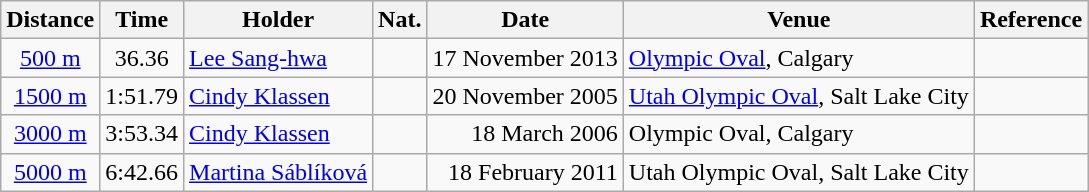<table class="wikitable" border="1" style="text-align:center">
<tr>
<th>Distance</th>
<th>Time</th>
<th>Holder</th>
<th>Nat.</th>
<th>Date</th>
<th>Venue</th>
<th>Reference</th>
</tr>
<tr>
<td><a href='#'>500 m</a></td>
<td>36.36</td>
<td align=left><a href='#'>Lee Sang-hwa</a></td>
<td></td>
<td align=right>17 November 2013</td>
<td align=left><a href='#'>Olympic Oval</a>, Calgary</td>
<td></td>
</tr>
<tr>
<td><a href='#'>1500 m</a></td>
<td>1:51.79</td>
<td align=left><a href='#'>Cindy Klassen</a></td>
<td></td>
<td align=right>20 November 2005</td>
<td align=left><a href='#'>Utah Olympic Oval</a>, Salt Lake City</td>
<td></td>
</tr>
<tr>
<td><a href='#'>3000 m</a></td>
<td>3:53.34</td>
<td align=left><a href='#'>Cindy Klassen</a></td>
<td></td>
<td align=right>18 March 2006</td>
<td align=left>Olympic Oval, Calgary</td>
<td></td>
</tr>
<tr>
<td><a href='#'>5000 m</a></td>
<td>6:42.66</td>
<td align=left><a href='#'>Martina Sáblíková</a></td>
<td></td>
<td align=right>18 February 2011</td>
<td align=left>Utah Olympic Oval, Salt Lake City</td>
<td></td>
</tr>
</table>
